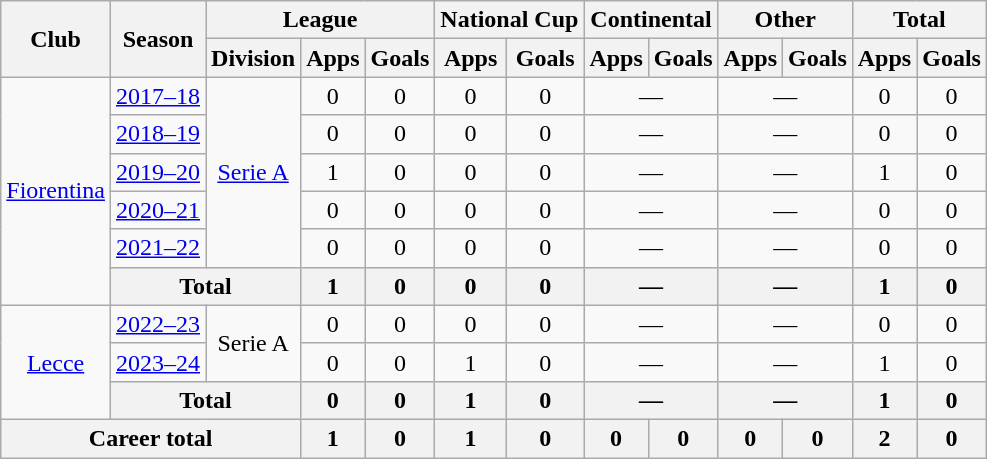<table class="wikitable" style="text-align:center">
<tr>
<th rowspan="2">Club</th>
<th rowspan="2">Season</th>
<th colspan="3">League</th>
<th colspan="2">National Cup</th>
<th colspan="2">Continental</th>
<th colspan="2">Other</th>
<th colspan="2">Total</th>
</tr>
<tr>
<th>Division</th>
<th>Apps</th>
<th>Goals</th>
<th>Apps</th>
<th>Goals</th>
<th>Apps</th>
<th>Goals</th>
<th>Apps</th>
<th>Goals</th>
<th>Apps</th>
<th>Goals</th>
</tr>
<tr>
<td rowspan="6"><a href='#'>Fiorentina</a></td>
<td><a href='#'>2017–18</a></td>
<td rowspan="5"><a href='#'>Serie A</a></td>
<td>0</td>
<td>0</td>
<td>0</td>
<td>0</td>
<td colspan="2">—</td>
<td colspan="2">—</td>
<td>0</td>
<td>0</td>
</tr>
<tr>
<td><a href='#'>2018–19</a></td>
<td>0</td>
<td>0</td>
<td>0</td>
<td>0</td>
<td colspan="2">—</td>
<td colspan="2">—</td>
<td>0</td>
<td>0</td>
</tr>
<tr>
<td><a href='#'>2019–20</a></td>
<td>1</td>
<td>0</td>
<td>0</td>
<td>0</td>
<td colspan="2">—</td>
<td colspan="2">—</td>
<td>1</td>
<td>0</td>
</tr>
<tr>
<td><a href='#'>2020–21</a></td>
<td>0</td>
<td>0</td>
<td>0</td>
<td>0</td>
<td colspan="2">—</td>
<td colspan="2">—</td>
<td>0</td>
<td>0</td>
</tr>
<tr>
<td><a href='#'>2021–22</a></td>
<td>0</td>
<td>0</td>
<td>0</td>
<td>0</td>
<td colspan="2">—</td>
<td colspan="2">—</td>
<td>0</td>
<td>0</td>
</tr>
<tr>
<th colspan="2">Total</th>
<th>1</th>
<th>0</th>
<th>0</th>
<th>0</th>
<th colspan="2">—</th>
<th colspan="2">—</th>
<th>1</th>
<th>0</th>
</tr>
<tr>
<td rowspan="3"><a href='#'>Lecce</a></td>
<td><a href='#'>2022–23</a></td>
<td rowspan="2">Serie A</td>
<td>0</td>
<td>0</td>
<td>0</td>
<td>0</td>
<td colspan="2">—</td>
<td colspan="2">—</td>
<td>0</td>
<td>0</td>
</tr>
<tr>
<td><a href='#'>2023–24</a></td>
<td>0</td>
<td>0</td>
<td>1</td>
<td>0</td>
<td colspan="2">—</td>
<td colspan="2">—</td>
<td>1</td>
<td>0</td>
</tr>
<tr>
<th colspan="2">Total</th>
<th>0</th>
<th>0</th>
<th>1</th>
<th>0</th>
<th colspan="2">—</th>
<th colspan="2">—</th>
<th>1</th>
<th>0</th>
</tr>
<tr>
<th colspan="3"><strong>Career total</strong></th>
<th>1</th>
<th>0</th>
<th>1</th>
<th>0</th>
<th>0</th>
<th>0</th>
<th>0</th>
<th>0</th>
<th>2</th>
<th>0</th>
</tr>
</table>
